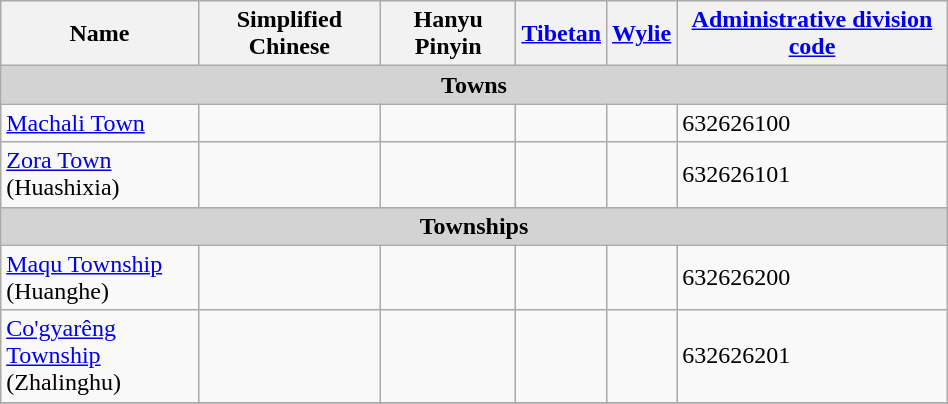<table class="wikitable" align="center" style="width:50%; border="1">
<tr>
<th>Name</th>
<th>Simplified Chinese</th>
<th>Hanyu Pinyin</th>
<th><a href='#'>Tibetan</a></th>
<th><a href='#'>Wylie</a></th>
<th><a href='#'>Administrative division code</a></th>
</tr>
<tr>
<td colspan="7"  style="text-align:center; background:#d3d3d3;"><strong>Towns</strong></td>
</tr>
<tr --------->
<td><a href='#'>Machali Town</a></td>
<td></td>
<td></td>
<td></td>
<td></td>
<td>632626100</td>
</tr>
<tr>
<td><a href='#'>Zora Town</a><br>(Huashixia)</td>
<td></td>
<td></td>
<td></td>
<td></td>
<td>632626101</td>
</tr>
<tr>
<td colspan="7"  style="text-align:center; background:#d3d3d3;"><strong>Townships</strong></td>
</tr>
<tr --------->
<td><a href='#'>Maqu Township</a><br>(Huanghe)</td>
<td></td>
<td></td>
<td></td>
<td></td>
<td>632626200</td>
</tr>
<tr>
<td><a href='#'>Co'gyarêng Township</a><br>(Zhalinghu)</td>
<td></td>
<td></td>
<td></td>
<td></td>
<td>632626201</td>
</tr>
<tr>
</tr>
</table>
